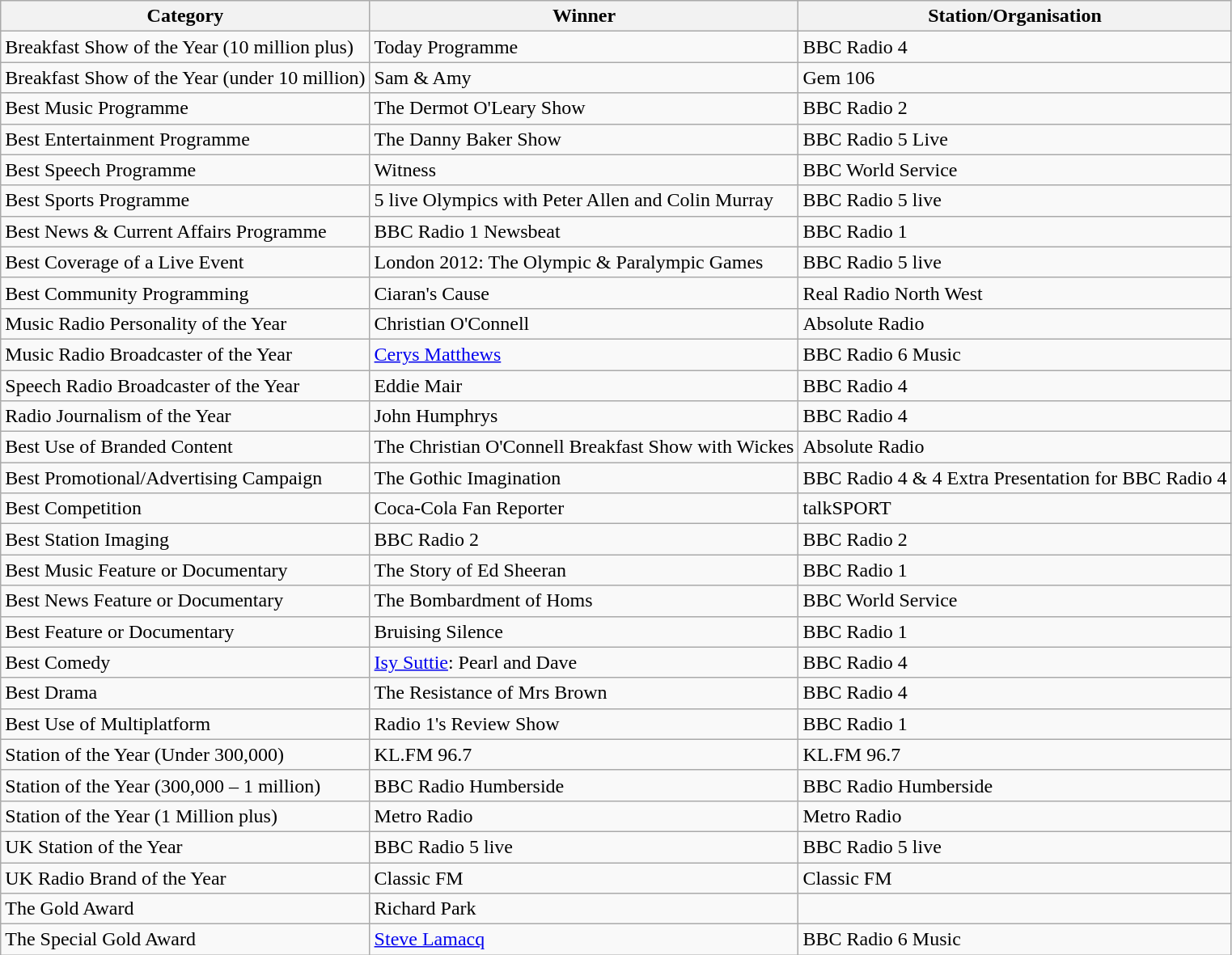<table class="wikitable sortable">
<tr>
<th class=unsortable>Category</th>
<th class=unsortable>Winner</th>
<th>Station/Organisation</th>
</tr>
<tr>
<td>Breakfast Show of the Year (10 million plus)</td>
<td>Today Programme</td>
<td>BBC Radio 4</td>
</tr>
<tr>
<td>Breakfast Show of the Year (under 10 million)</td>
<td>Sam & Amy</td>
<td>Gem 106</td>
</tr>
<tr>
<td>Best Music Programme</td>
<td>The Dermot O'Leary Show</td>
<td>BBC Radio 2</td>
</tr>
<tr>
<td>Best Entertainment Programme</td>
<td>The Danny Baker Show</td>
<td>BBC Radio 5 Live</td>
</tr>
<tr>
<td>Best Speech Programme</td>
<td>Witness</td>
<td>BBC World Service</td>
</tr>
<tr>
<td>Best Sports Programme</td>
<td>5 live Olympics with Peter Allen and Colin Murray</td>
<td>BBC Radio 5 live</td>
</tr>
<tr>
<td>Best News & Current Affairs Programme</td>
<td>BBC Radio 1 Newsbeat</td>
<td>BBC Radio 1</td>
</tr>
<tr>
<td>Best Coverage of a Live Event</td>
<td>London 2012: The Olympic & Paralympic Games</td>
<td>BBC Radio 5 live</td>
</tr>
<tr>
<td>Best Community Programming</td>
<td>Ciaran's Cause</td>
<td>Real Radio North West</td>
</tr>
<tr>
<td>Music Radio Personality of the Year</td>
<td>Christian O'Connell</td>
<td>Absolute Radio</td>
</tr>
<tr>
<td>Music Radio Broadcaster of the Year</td>
<td><a href='#'>Cerys Matthews</a></td>
<td>BBC Radio 6 Music</td>
</tr>
<tr>
<td>Speech Radio Broadcaster of the Year</td>
<td>Eddie Mair</td>
<td>BBC Radio 4</td>
</tr>
<tr>
<td>Radio Journalism of the Year</td>
<td>John Humphrys</td>
<td>BBC Radio 4</td>
</tr>
<tr>
<td>Best Use of Branded Content</td>
<td>The Christian O'Connell Breakfast Show with Wickes</td>
<td>Absolute Radio</td>
</tr>
<tr>
<td>Best Promotional/Advertising Campaign</td>
<td>The Gothic Imagination</td>
<td>BBC Radio 4 & 4 Extra Presentation for BBC Radio 4</td>
</tr>
<tr>
<td>Best Competition</td>
<td>Coca-Cola Fan Reporter</td>
<td>talkSPORT</td>
</tr>
<tr>
<td>Best Station Imaging</td>
<td>BBC Radio 2</td>
<td>BBC Radio 2</td>
</tr>
<tr>
<td>Best Music Feature or Documentary</td>
<td>The Story of Ed Sheeran</td>
<td>BBC Radio 1</td>
</tr>
<tr>
<td>Best News Feature or Documentary</td>
<td>The Bombardment of Homs</td>
<td>BBC World Service</td>
</tr>
<tr>
<td>Best Feature or Documentary</td>
<td>Bruising Silence</td>
<td>BBC Radio 1</td>
</tr>
<tr>
<td>Best Comedy</td>
<td><a href='#'>Isy Suttie</a>: Pearl and Dave</td>
<td>BBC Radio 4</td>
</tr>
<tr>
<td>Best Drama</td>
<td>The Resistance of Mrs Brown</td>
<td>BBC Radio 4</td>
</tr>
<tr>
<td>Best Use of Multiplatform</td>
<td>Radio 1's Review Show</td>
<td>BBC Radio 1</td>
</tr>
<tr>
<td>Station of the Year (Under 300,000)</td>
<td>KL.FM 96.7</td>
<td>KL.FM 96.7</td>
</tr>
<tr>
<td>Station of the Year (300,000 – 1 million)</td>
<td>BBC Radio Humberside</td>
<td>BBC Radio Humberside</td>
</tr>
<tr>
<td>Station of the Year (1 Million plus)</td>
<td>Metro Radio</td>
<td>Metro Radio</td>
</tr>
<tr>
<td>UK Station of the Year</td>
<td>BBC Radio 5 live</td>
<td>BBC Radio 5 live</td>
</tr>
<tr>
<td>UK Radio Brand of the Year</td>
<td>Classic FM</td>
<td>Classic FM</td>
</tr>
<tr>
<td>The Gold Award</td>
<td>Richard Park</td>
<td></td>
</tr>
<tr>
<td>The Special Gold Award</td>
<td><a href='#'>Steve Lamacq</a></td>
<td>BBC Radio 6 Music</td>
</tr>
</table>
